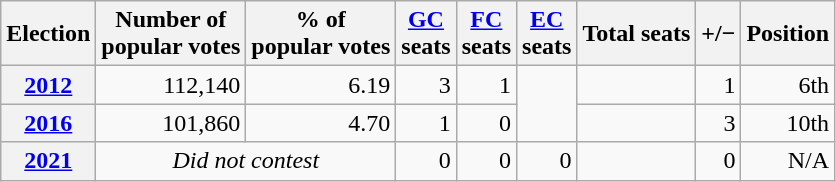<table class="wikitable" style="text-align: right;">
<tr align=center>
<th><strong>Election</strong></th>
<th>Number of<br>popular votes</th>
<th>% of<br>popular votes</th>
<th><a href='#'>GC</a><br>seats</th>
<th><a href='#'>FC</a><br>seats</th>
<th><a href='#'>EC</a><br>seats</th>
<th>Total seats</th>
<th>+/−</th>
<th>Position</th>
</tr>
<tr>
<th><a href='#'>2012</a></th>
<td>112,140</td>
<td>6.19</td>
<td>3</td>
<td>1</td>
<td rowspan="2"></td>
<td></td>
<td>1</td>
<td>6th</td>
</tr>
<tr>
<th><a href='#'>2016</a></th>
<td>101,860</td>
<td>4.70</td>
<td>1</td>
<td>0</td>
<td></td>
<td>3</td>
<td>10th</td>
</tr>
<tr>
<th><a href='#'>2021</a></th>
<td colspan="2" align=center><em>Did not contest</em></td>
<td>0</td>
<td>0</td>
<td>0</td>
<td></td>
<td>0</td>
<td>N/A</td>
</tr>
</table>
